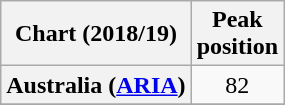<table class="wikitable sortable plainrowheaders" style="text-align:center">
<tr>
<th>Chart (2018/19)</th>
<th>Peak<br>position</th>
</tr>
<tr>
<th scope="row">Australia (<a href='#'>ARIA</a>)</th>
<td>82</td>
</tr>
<tr>
</tr>
</table>
